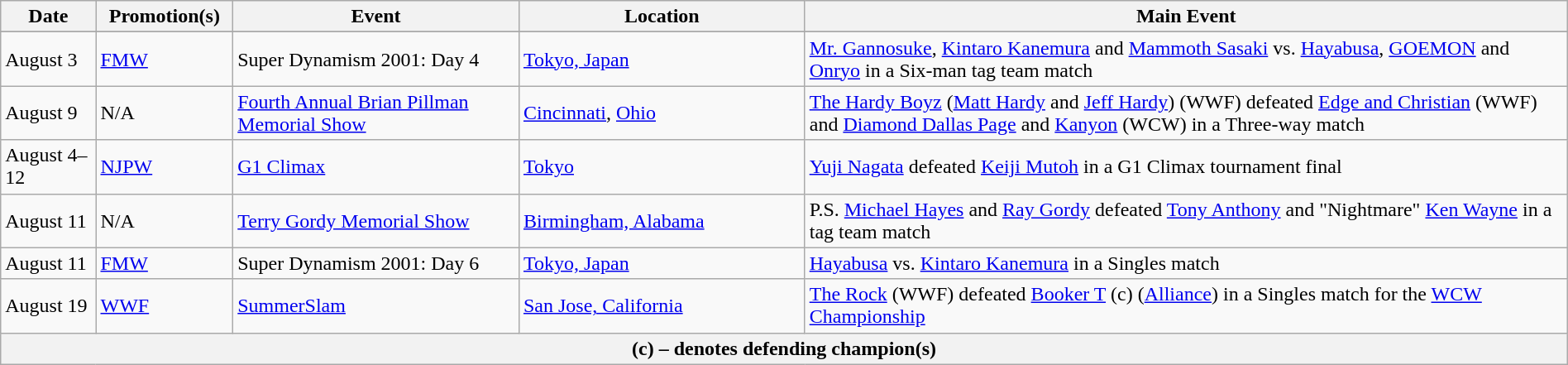<table class="wikitable" style="width:100%;">
<tr>
<th width="5%">Date</th>
<th width="5%">Promotion(s)</th>
<th style="width:15%;">Event</th>
<th style="width:15%;">Location</th>
<th style="width:40%;">Main Event</th>
</tr>
<tr style="width:20%;" |Notes>
</tr>
<tr>
<td>August 3</td>
<td><a href='#'>FMW</a></td>
<td>Super Dynamism 2001: Day 4</td>
<td><a href='#'>Tokyo, Japan</a></td>
<td><a href='#'>Mr. Gannosuke</a>, <a href='#'>Kintaro Kanemura</a> and <a href='#'>Mammoth Sasaki</a> vs. <a href='#'>Hayabusa</a>, <a href='#'>GOEMON</a> and <a href='#'>Onryo</a> in a Six-man tag team match</td>
</tr>
<tr>
<td>August 9</td>
<td>N/A</td>
<td><a href='#'>Fourth Annual Brian Pillman Memorial Show</a></td>
<td><a href='#'>Cincinnati</a>, <a href='#'>Ohio</a></td>
<td><a href='#'>The Hardy Boyz</a> (<a href='#'>Matt Hardy</a> and <a href='#'>Jeff Hardy</a>) (WWF) defeated <a href='#'>Edge and Christian</a> (WWF) and <a href='#'>Diamond Dallas Page</a> and <a href='#'>Kanyon</a> (WCW) in a Three-way match</td>
</tr>
<tr>
<td>August 4–12</td>
<td><a href='#'>NJPW</a></td>
<td><a href='#'>G1 Climax</a></td>
<td><a href='#'>Tokyo</a></td>
<td><a href='#'>Yuji Nagata</a> defeated <a href='#'>Keiji Mutoh</a> in a G1 Climax tournament final</td>
</tr>
<tr>
<td>August 11</td>
<td>N/A</td>
<td><a href='#'>Terry Gordy Memorial Show</a></td>
<td><a href='#'>Birmingham, Alabama</a></td>
<td>P.S. <a href='#'>Michael Hayes</a> and <a href='#'>Ray Gordy</a> defeated <a href='#'>Tony Anthony</a> and "Nightmare" <a href='#'>Ken Wayne</a> in a tag team match</td>
</tr>
<tr>
<td>August 11</td>
<td><a href='#'>FMW</a></td>
<td>Super Dynamism 2001: Day 6</td>
<td><a href='#'>Tokyo, Japan</a></td>
<td><a href='#'>Hayabusa</a> vs. <a href='#'>Kintaro Kanemura</a> in a Singles match</td>
</tr>
<tr>
<td>August 19</td>
<td><a href='#'>WWF</a></td>
<td><a href='#'>SummerSlam</a></td>
<td><a href='#'>San Jose, California</a></td>
<td><a href='#'>The Rock</a> (WWF) defeated <a href='#'>Booker T</a> (c) (<a href='#'>Alliance</a>) in a Singles match for the <a href='#'>WCW Championship</a></td>
</tr>
<tr>
<th colspan="6">(c) – denotes defending champion(s)</th>
</tr>
</table>
